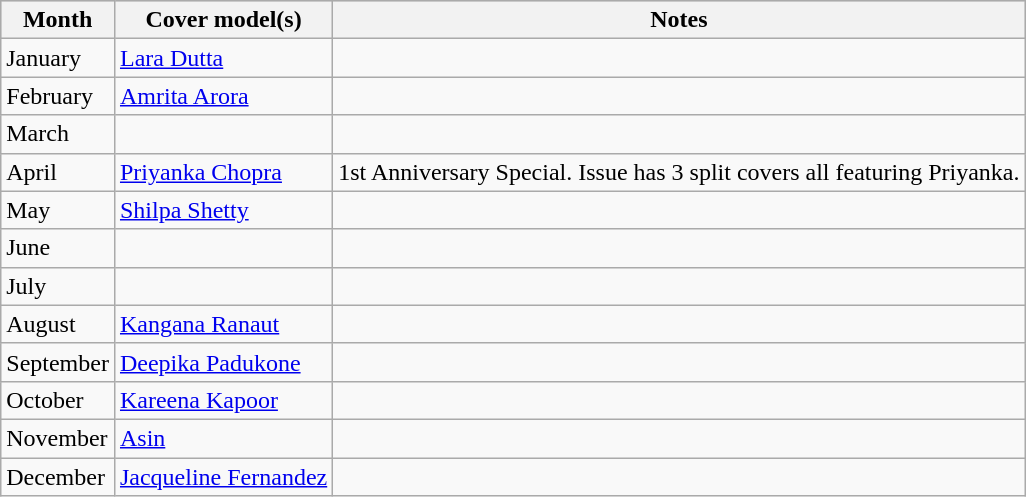<table class="wikitable">
<tr style="background:#ccc; text-align:center;">
<th>Month</th>
<th>Cover model(s)</th>
<th>Notes</th>
</tr>
<tr>
<td>January</td>
<td><a href='#'>Lara Dutta</a></td>
<td></td>
</tr>
<tr>
<td>February</td>
<td><a href='#'>Amrita Arora</a></td>
<td></td>
</tr>
<tr>
<td>March</td>
<td></td>
<td></td>
</tr>
<tr>
<td>April</td>
<td><a href='#'>Priyanka Chopra</a></td>
<td>1st Anniversary Special. Issue has 3 split covers all featuring Priyanka.</td>
</tr>
<tr>
<td>May</td>
<td><a href='#'>Shilpa Shetty</a></td>
<td></td>
</tr>
<tr>
<td>June</td>
<td></td>
<td></td>
</tr>
<tr>
<td>July</td>
<td></td>
<td></td>
</tr>
<tr>
<td>August</td>
<td><a href='#'>Kangana Ranaut</a></td>
<td></td>
</tr>
<tr>
<td>September</td>
<td><a href='#'>Deepika Padukone</a></td>
<td></td>
</tr>
<tr>
<td>October</td>
<td><a href='#'>Kareena Kapoor</a></td>
<td></td>
</tr>
<tr>
<td>November</td>
<td><a href='#'>Asin</a></td>
<td></td>
</tr>
<tr>
<td>December</td>
<td><a href='#'>Jacqueline Fernandez</a></td>
<td></td>
</tr>
</table>
